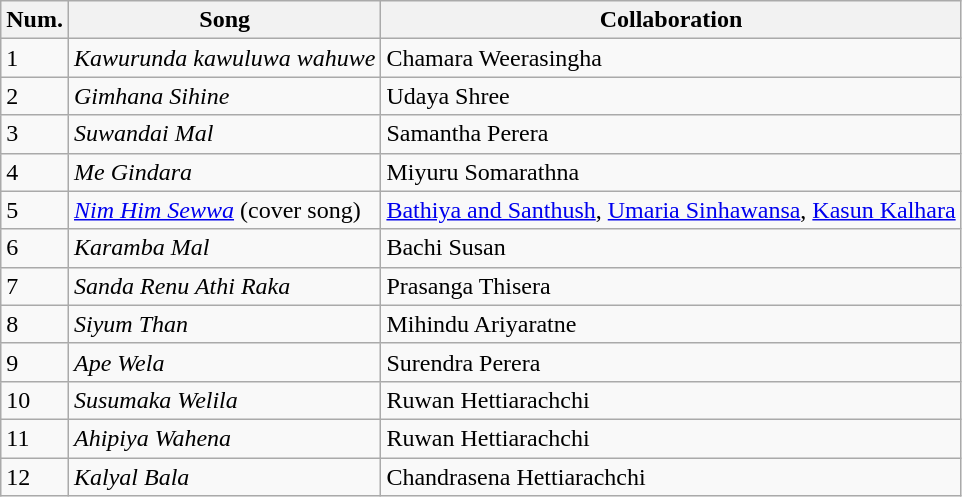<table class="wikitable">
<tr>
<th>Num.</th>
<th>Song</th>
<th>Collaboration</th>
</tr>
<tr>
<td>1</td>
<td><em>Kawurunda kawuluwa wahuwe</em></td>
<td>Chamara Weerasingha</td>
</tr>
<tr>
<td>2</td>
<td><em>Gimhana Sihine</em></td>
<td>Udaya Shree</td>
</tr>
<tr>
<td>3</td>
<td><em>Suwandai Mal</em></td>
<td>Samantha Perera</td>
</tr>
<tr>
<td>4</td>
<td><em>Me Gindara</em></td>
<td>Miyuru Somarathna</td>
</tr>
<tr>
<td>5</td>
<td><a href='#'><em>Nim Him Sewwa</em></a> (cover song)</td>
<td><a href='#'>Bathiya and Santhush</a>, <a href='#'>Umaria Sinhawansa</a>, <a href='#'>Kasun Kalhara</a></td>
</tr>
<tr>
<td>6</td>
<td><em>Karamba Mal</em></td>
<td>Bachi Susan</td>
</tr>
<tr>
<td>7</td>
<td><em>Sanda Renu Athi Raka</em></td>
<td>Prasanga Thisera</td>
</tr>
<tr>
<td>8</td>
<td><em>Siyum Than</em></td>
<td>Mihindu Ariyaratne</td>
</tr>
<tr>
<td>9</td>
<td><em>Ape Wela</em></td>
<td>Surendra Perera</td>
</tr>
<tr>
<td>10</td>
<td><em>Susumaka Welila</em></td>
<td>Ruwan Hettiarachchi</td>
</tr>
<tr>
<td>11</td>
<td><em>Ahipiya Wahena </em></td>
<td>Ruwan Hettiarachchi</td>
</tr>
<tr>
<td>12</td>
<td><em>Kalyal Bala </em></td>
<td>Chandrasena Hettiarachchi</td>
</tr>
</table>
